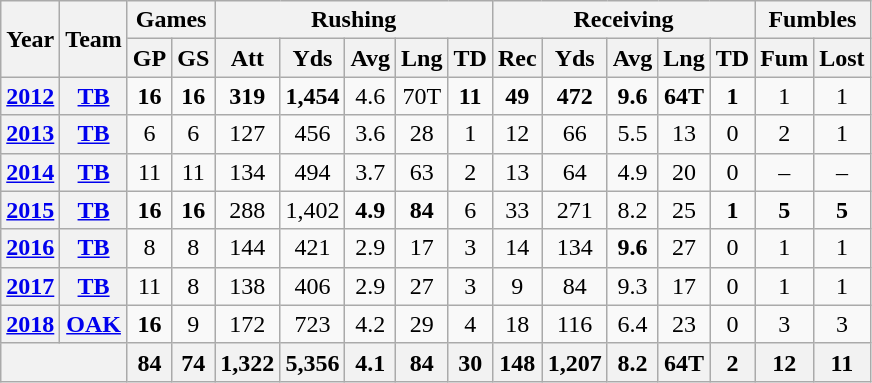<table class=wikitable style="text-align:center;">
<tr>
<th rowspan=2>Year</th>
<th rowspan=2>Team</th>
<th colspan=2>Games</th>
<th colspan=5>Rushing</th>
<th colspan=5>Receiving</th>
<th colspan=2>Fumbles</th>
</tr>
<tr>
<th>GP</th>
<th>GS</th>
<th>Att</th>
<th>Yds</th>
<th>Avg</th>
<th>Lng</th>
<th>TD</th>
<th>Rec</th>
<th>Yds</th>
<th>Avg</th>
<th>Lng</th>
<th>TD</th>
<th>Fum</th>
<th>Lost</th>
</tr>
<tr>
<th><a href='#'>2012</a></th>
<th><a href='#'>TB</a></th>
<td><strong>16</strong></td>
<td><strong>16</strong></td>
<td><strong>319</strong></td>
<td><strong>1,454</strong></td>
<td>4.6</td>
<td>70T</td>
<td><strong>11</strong></td>
<td><strong>49</strong></td>
<td><strong>472</strong></td>
<td><strong>9.6</strong></td>
<td><strong>64T</strong></td>
<td><strong>1 </strong></td>
<td>1</td>
<td>1</td>
</tr>
<tr>
<th><a href='#'>2013</a></th>
<th><a href='#'>TB</a></th>
<td>6</td>
<td>6</td>
<td>127</td>
<td>456</td>
<td>3.6</td>
<td>28</td>
<td>1</td>
<td>12</td>
<td>66</td>
<td>5.5</td>
<td>13</td>
<td>0</td>
<td>2</td>
<td>1</td>
</tr>
<tr>
<th><a href='#'>2014</a></th>
<th><a href='#'>TB</a></th>
<td>11</td>
<td>11</td>
<td>134</td>
<td>494</td>
<td>3.7</td>
<td>63</td>
<td>2</td>
<td>13</td>
<td>64</td>
<td>4.9</td>
<td>20</td>
<td>0</td>
<td>–</td>
<td>–</td>
</tr>
<tr>
<th><a href='#'>2015</a></th>
<th><a href='#'>TB</a></th>
<td><strong>16</strong></td>
<td><strong>16</strong></td>
<td>288</td>
<td>1,402</td>
<td><strong>4.9</strong></td>
<td><strong>84</strong></td>
<td>6</td>
<td>33</td>
<td>271</td>
<td>8.2</td>
<td>25</td>
<td><strong>1</strong></td>
<td><strong>5</strong></td>
<td><strong>5</strong></td>
</tr>
<tr>
<th><a href='#'>2016</a></th>
<th><a href='#'>TB</a></th>
<td>8</td>
<td>8</td>
<td>144</td>
<td>421</td>
<td>2.9</td>
<td>17</td>
<td>3</td>
<td>14</td>
<td>134</td>
<td><strong>9.6</strong></td>
<td>27</td>
<td>0</td>
<td>1</td>
<td>1</td>
</tr>
<tr>
<th><a href='#'>2017</a></th>
<th><a href='#'>TB</a></th>
<td>11</td>
<td>8</td>
<td>138</td>
<td>406</td>
<td>2.9</td>
<td>27</td>
<td>3</td>
<td>9</td>
<td>84</td>
<td>9.3</td>
<td>17</td>
<td>0</td>
<td>1</td>
<td>1</td>
</tr>
<tr>
<th><a href='#'>2018</a></th>
<th><a href='#'>OAK</a></th>
<td><strong>16</strong></td>
<td>9</td>
<td>172</td>
<td>723</td>
<td>4.2</td>
<td>29</td>
<td>4</td>
<td>18</td>
<td>116</td>
<td>6.4</td>
<td>23</td>
<td>0</td>
<td>3</td>
<td>3</td>
</tr>
<tr>
<th colspan="2"></th>
<th>84</th>
<th>74</th>
<th>1,322</th>
<th>5,356</th>
<th>4.1</th>
<th>84</th>
<th>30</th>
<th>148</th>
<th>1,207</th>
<th>8.2</th>
<th>64T</th>
<th>2</th>
<th>12</th>
<th>11</th>
</tr>
</table>
